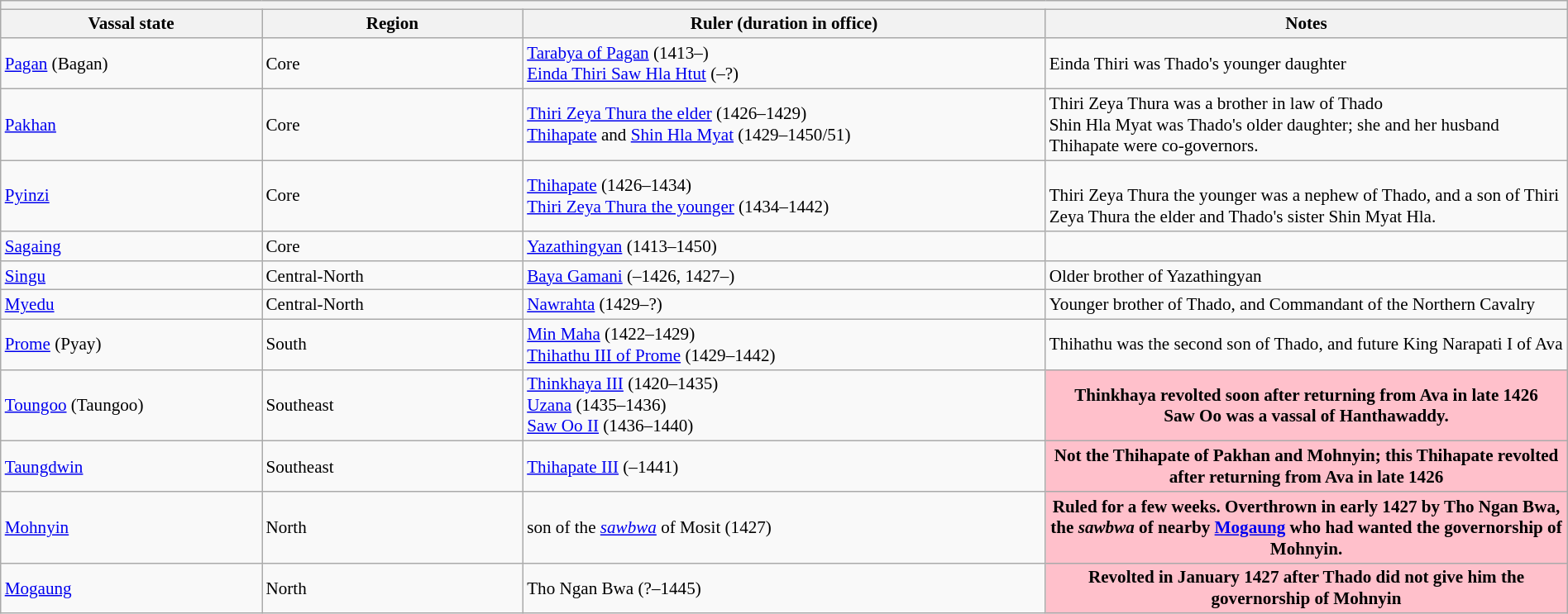<table class="wikitable collapsible" style="min-width:60em; margin:0.3em auto; font-size:88%;">
<tr>
<th colspan=4></th>
</tr>
<tr>
<th width="10%">Vassal state</th>
<th width="10%">Region</th>
<th width="20%">Ruler (duration in office)</th>
<th width="20%">Notes</th>
</tr>
<tr>
<td><a href='#'>Pagan</a> (Bagan)</td>
<td>Core</td>
<td><a href='#'>Tarabya of Pagan</a> (1413–) <br> <a href='#'>Einda Thiri Saw Hla Htut</a> (–?)</td>
<td>Einda Thiri was Thado's younger daughter</td>
</tr>
<tr>
<td><a href='#'>Pakhan</a></td>
<td>Core</td>
<td><a href='#'>Thiri Zeya Thura the elder</a> (1426–1429) <br> <a href='#'>Thihapate</a> and <a href='#'>Shin Hla Myat</a> (1429–1450/51)</td>
<td>Thiri Zeya Thura was a brother in law of Thado <br> Shin Hla Myat was Thado's older daughter; she and her husband Thihapate were co-governors.</td>
</tr>
<tr>
<td><a href='#'>Pyinzi</a></td>
<td>Core</td>
<td><a href='#'>Thihapate</a> (1426–1434) <br> <a href='#'>Thiri Zeya Thura the younger</a> (1434–1442)</td>
<td> <br> Thiri Zeya Thura the younger was a nephew of Thado, and a son of Thiri Zeya Thura the elder and Thado's sister Shin Myat Hla.</td>
</tr>
<tr>
<td><a href='#'>Sagaing</a></td>
<td>Core</td>
<td><a href='#'>Yazathingyan</a> (1413–1450)</td>
<td></td>
</tr>
<tr>
<td><a href='#'>Singu</a></td>
<td>Central-North</td>
<td><a href='#'>Baya Gamani</a> (–1426, 1427–)</td>
<td>Older brother of Yazathingyan</td>
</tr>
<tr>
<td><a href='#'>Myedu</a></td>
<td>Central-North</td>
<td><a href='#'>Nawrahta</a> (1429–?)</td>
<td>Younger brother of Thado, and Commandant of the Northern Cavalry</td>
</tr>
<tr>
<td><a href='#'>Prome</a> (Pyay)</td>
<td>South</td>
<td><a href='#'>Min Maha</a> (1422–1429) <br> <a href='#'>Thihathu III of Prome</a> (1429–1442)</td>
<td>Thihathu was the second son of Thado, and future King Narapati I of Ava</td>
</tr>
<tr>
<td><a href='#'>Toungoo</a> (Taungoo)</td>
<td>Southeast</td>
<td><a href='#'>Thinkhaya III</a> (1420–1435) <br> <a href='#'>Uzana</a> (1435–1436) <br> <a href='#'>Saw Oo II</a> (1436–1440)</td>
<th align="left" style="background-color:#FFC0CB">Thinkhaya revolted soon after returning from Ava in late 1426 <br> Saw Oo was a vassal of Hanthawaddy.</th>
</tr>
<tr>
<td><a href='#'>Taungdwin</a></td>
<td>Southeast</td>
<td><a href='#'>Thihapate III</a> (–1441)</td>
<th align="left" style="background-color:#FFC0CB">Not the Thihapate of Pakhan and Mohnyin; this Thihapate revolted after returning from Ava in late 1426</th>
</tr>
<tr>
<td><a href='#'>Mohnyin</a></td>
<td>North</td>
<td>son of the <em><a href='#'>sawbwa</a></em> of Mosit (1427)</td>
<th align="left" style="background-color:#FFC0CB">Ruled for a few weeks. Overthrown in early 1427 by Tho Ngan Bwa, the <em>sawbwa</em> of nearby <a href='#'>Mogaung</a> who had wanted the governorship of Mohnyin.</th>
</tr>
<tr>
<td><a href='#'>Mogaung</a></td>
<td>North</td>
<td>Tho Ngan Bwa (?–1445)</td>
<th align="left" style="background-color:#FFC0CB">Revolted in January 1427 after Thado did not give him the governorship of Mohnyin</th>
</tr>
</table>
